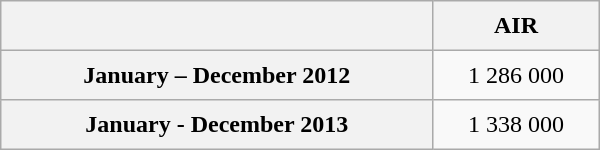<table class="wikitable sortable" style="text-align:center; width:400px; height:100px;">
<tr>
<th></th>
<th>AIR</th>
</tr>
<tr>
<th scope="row">January – December 2012</th>
<td>1 286 000</td>
</tr>
<tr>
<th scope="row">January - December 2013</th>
<td>1 338 000</td>
</tr>
</table>
